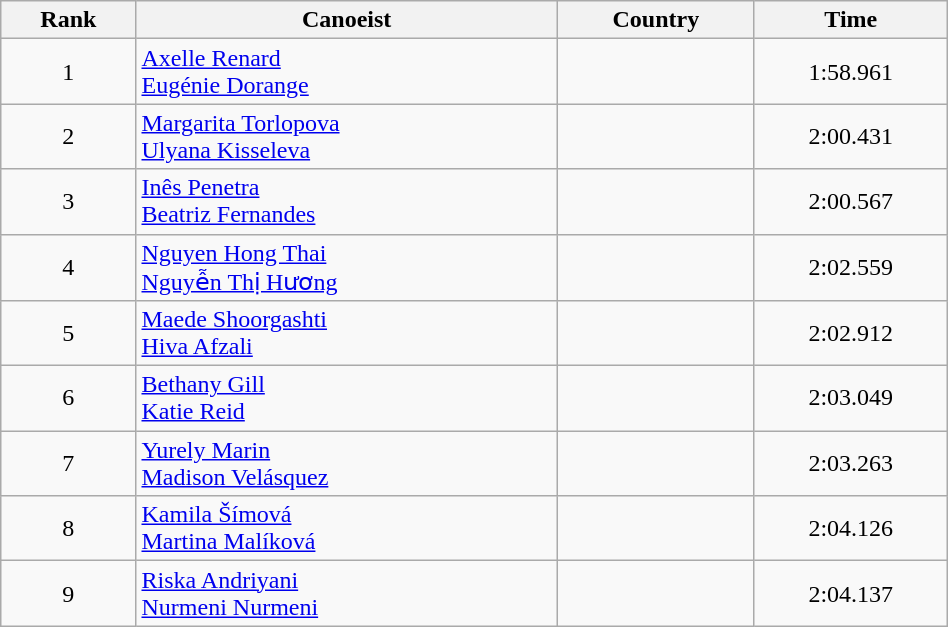<table class="wikitable" style="text-align:center;width: 50%">
<tr>
<th>Rank</th>
<th>Canoeist</th>
<th>Country</th>
<th>Time</th>
</tr>
<tr>
<td>1</td>
<td align="left"><a href='#'>Axelle Renard</a><br><a href='#'>Eugénie Dorange</a></td>
<td align="left"></td>
<td>1:58.961</td>
</tr>
<tr>
<td>2</td>
<td align="left"><a href='#'>Margarita Torlopova</a><br><a href='#'>Ulyana Kisseleva</a></td>
<td align="left"></td>
<td>2:00.431</td>
</tr>
<tr>
<td>3</td>
<td align="left"><a href='#'>Inês Penetra</a><br><a href='#'>Beatriz Fernandes</a></td>
<td align="left"></td>
<td>2:00.567</td>
</tr>
<tr>
<td>4</td>
<td align="left"><a href='#'>Nguyen Hong Thai</a><br><a href='#'>Nguyễn Thị Hương</a></td>
<td align="left"></td>
<td>2:02.559</td>
</tr>
<tr>
<td>5</td>
<td align="left"><a href='#'>Maede Shoorgashti</a><br><a href='#'>Hiva Afzali</a></td>
<td align="left"></td>
<td>2:02.912</td>
</tr>
<tr>
<td>6</td>
<td align="left"><a href='#'>Bethany Gill</a><br><a href='#'>Katie Reid</a></td>
<td align="left"></td>
<td>2:03.049</td>
</tr>
<tr>
<td>7</td>
<td align="left"><a href='#'>Yurely Marin</a><br><a href='#'>Madison Velásquez</a></td>
<td align="left"></td>
<td>2:03.263</td>
</tr>
<tr>
<td>8</td>
<td align="left"><a href='#'>Kamila Šímová</a><br><a href='#'>Martina Malíková</a></td>
<td align="left"></td>
<td>2:04.126</td>
</tr>
<tr>
<td>9</td>
<td align="left"><a href='#'>Riska Andriyani</a><br><a href='#'>Nurmeni Nurmeni</a></td>
<td align="left"></td>
<td>2:04.137</td>
</tr>
</table>
